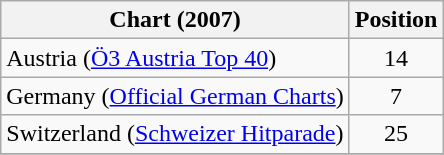<table class="wikitable">
<tr>
<th align="left">Chart (2007)</th>
<th style="text-align:center;">Position</th>
</tr>
<tr>
<td align="left">Austria (<a href='#'>Ö3 Austria Top 40</a>)</td>
<td style="text-align:center;">14</td>
</tr>
<tr>
<td>Germany (<a href='#'>Official German Charts</a>)</td>
<td style="text-align:center;">7</td>
</tr>
<tr>
<td align="left">Switzerland (<a href='#'>Schweizer Hitparade</a>)</td>
<td style="text-align:center;">25</td>
</tr>
<tr>
</tr>
</table>
